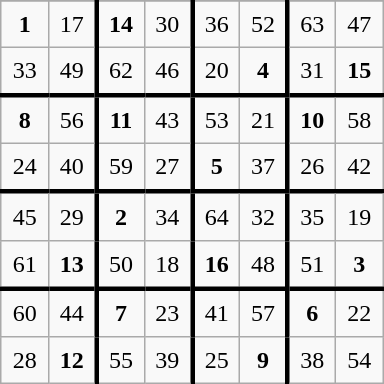<table class="wikitable" style="margin-left:auto;margin-right:auto;text-align:center;width:16em;height:16em;table-layout:fixed;">
<tr>
</tr>
<tr>
<td><strong>1</strong></td>
<td style="border-right:solid">17</td>
<td><strong>14</strong></td>
<td style="border-right:solid">30</td>
<td>36</td>
<td style="border-right:solid">52</td>
<td>63</td>
<td>47</td>
</tr>
<tr>
<td>33</td>
<td style="border-right:solid">49</td>
<td>62</td>
<td style="border-right:solid">46</td>
<td>20</td>
<td style="border-right:solid"><strong>4</strong></td>
<td>31</td>
<td><strong>15</strong></td>
</tr>
<tr>
<td style="border-top:solid"><strong>8</strong></td>
<td style="border-right:solid; border-top:solid">56</td>
<td style="border-top:solid"><strong>11</strong></td>
<td style="border-right:solid; border-top:solid">43</td>
<td style="border-top:solid">53</td>
<td style="border-top:solid; border-right:solid">21</td>
<td style="border-top:solid"><strong>10</strong></td>
<td style="border-top:solid">58</td>
</tr>
<tr>
<td>24</td>
<td style="border-right:solid">40</td>
<td>59</td>
<td style="border-right:solid">27</td>
<td><strong>5</strong></td>
<td style="border-right:solid">37</td>
<td>26</td>
<td>42</td>
</tr>
<tr>
<td style="border-top:solid">45</td>
<td style="border-right:solid; border-top:solid ">29</td>
<td style="border-top:solid"><strong>2</strong></td>
<td style="border-right:solid; border-top:solid">34</td>
<td style="border-top:solid">64</td>
<td style="border-top:solid; border-right:solid">32</td>
<td style="border-top:solid">35</td>
<td style="border-top:solid">19</td>
</tr>
<tr>
<td>61</td>
<td style="border-right:solid"><strong>13</strong></td>
<td>50</td>
<td style="border-right:solid">18</td>
<td><strong>16</strong></td>
<td style="border-right:solid">48</td>
<td>51</td>
<td><strong>3</strong></td>
</tr>
<tr>
<td style="border-top:solid">60</td>
<td style="border-right:solid; border-top:solid ">44</td>
<td style="border-top:solid"><strong>7</strong></td>
<td style="border-right:solid; border-top:solid">23</td>
<td style="border-top:solid">41</td>
<td style="border-top:solid; border-right:solid">57</td>
<td style="border-top:solid"><strong>6</strong></td>
<td style="border-top:solid">22</td>
</tr>
<tr>
<td>28</td>
<td style="border-right:solid"><strong>12</strong></td>
<td>55</td>
<td style="border-right:solid">39</td>
<td>25</td>
<td style="border-right:solid"><strong>9</strong></td>
<td>38</td>
<td>54</td>
</tr>
</table>
